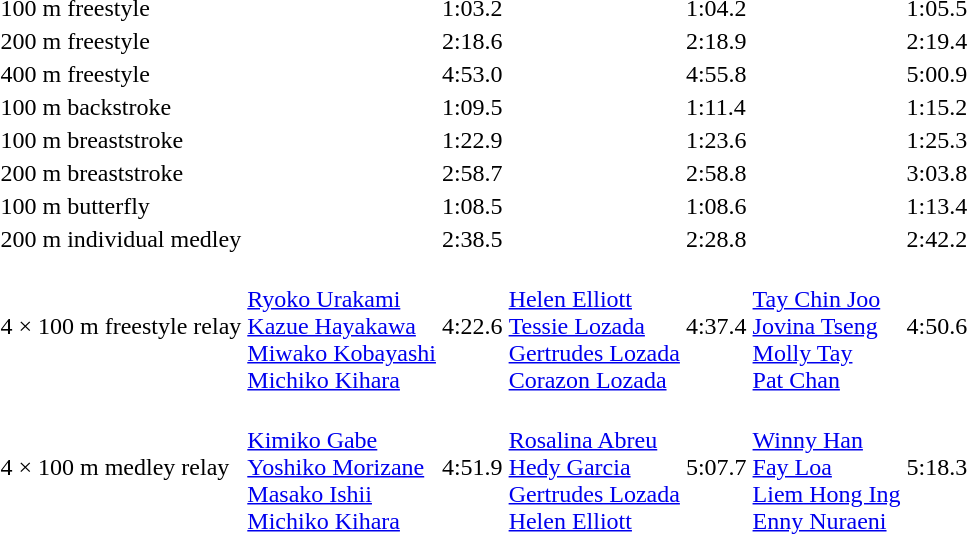<table>
<tr>
<td>100 m freestyle<br></td>
<td></td>
<td>1:03.2<br></td>
<td></td>
<td>1:04.2</td>
<td></td>
<td>1:05.5</td>
</tr>
<tr>
<td>200 m freestyle<br></td>
<td></td>
<td>2:18.6<br></td>
<td></td>
<td>2:18.9</td>
<td></td>
<td>2:19.4</td>
</tr>
<tr>
<td>400 m freestyle<br></td>
<td></td>
<td>4:53.0<br></td>
<td></td>
<td>4:55.8</td>
<td></td>
<td>5:00.9</td>
</tr>
<tr>
<td>100 m backstroke<br></td>
<td></td>
<td>1:09.5<br></td>
<td></td>
<td>1:11.4</td>
<td></td>
<td>1:15.2</td>
</tr>
<tr>
<td>100 m breaststroke<br></td>
<td></td>
<td>1:22.9<br></td>
<td></td>
<td>1:23.6</td>
<td></td>
<td>1:25.3</td>
</tr>
<tr>
<td>200 m breaststroke<br></td>
<td></td>
<td>2:58.7</td>
<td></td>
<td>2:58.8</td>
<td></td>
<td>3:03.8</td>
</tr>
<tr>
<td>100 m butterfly<br></td>
<td></td>
<td>1:08.5<br></td>
<td></td>
<td>1:08.6</td>
<td></td>
<td>1:13.4</td>
</tr>
<tr>
<td>200 m individual medley<br></td>
<td></td>
<td>2:38.5<br></td>
<td></td>
<td>2:28.8</td>
<td></td>
<td>2:42.2</td>
</tr>
<tr>
<td>4 × 100 m freestyle relay<br></td>
<td><br><a href='#'>Ryoko Urakami</a><br><a href='#'>Kazue Hayakawa</a><br><a href='#'>Miwako Kobayashi</a><br><a href='#'>Michiko Kihara</a></td>
<td>4:22.6<br></td>
<td><br><a href='#'>Helen Elliott</a><br><a href='#'>Tessie Lozada</a><br><a href='#'>Gertrudes Lozada</a><br><a href='#'>Corazon Lozada</a></td>
<td>4:37.4</td>
<td><br><a href='#'>Tay Chin Joo</a><br><a href='#'>Jovina Tseng</a><br><a href='#'>Molly Tay</a><br><a href='#'>Pat Chan</a></td>
<td>4:50.6</td>
</tr>
<tr>
<td>4 × 100 m medley relay<br></td>
<td><br><a href='#'>Kimiko Gabe</a><br><a href='#'>Yoshiko Morizane</a><br><a href='#'>Masako Ishii</a><br><a href='#'>Michiko Kihara</a></td>
<td>4:51.9<br></td>
<td><br><a href='#'>Rosalina Abreu</a><br><a href='#'>Hedy Garcia</a><br><a href='#'>Gertrudes Lozada</a><br><a href='#'>Helen Elliott</a></td>
<td>5:07.7</td>
<td><br><a href='#'>Winny Han</a><br><a href='#'>Fay Loa</a><br><a href='#'>Liem Hong Ing</a><br><a href='#'>Enny Nuraeni</a></td>
<td>5:18.3</td>
</tr>
</table>
